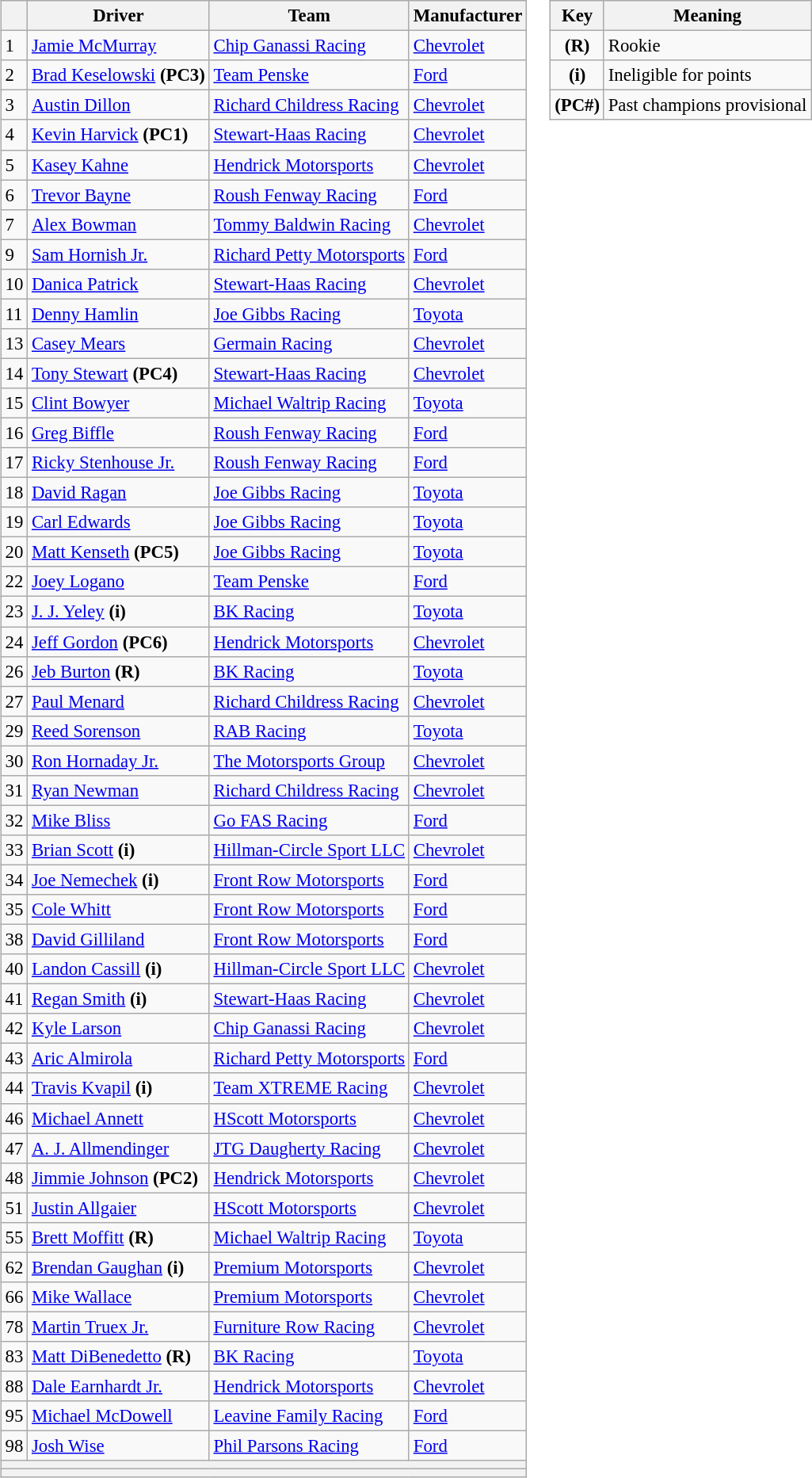<table>
<tr>
<td><br><table class="wikitable" style="font-size:95%">
<tr>
<th></th>
<th>Driver</th>
<th>Team</th>
<th>Manufacturer</th>
</tr>
<tr>
<td>1</td>
<td><a href='#'>Jamie McMurray</a></td>
<td><a href='#'>Chip Ganassi Racing</a></td>
<td><a href='#'>Chevrolet</a></td>
</tr>
<tr>
<td>2</td>
<td><a href='#'>Brad Keselowski</a> <strong>(PC3)</strong></td>
<td><a href='#'>Team Penske</a></td>
<td><a href='#'>Ford</a></td>
</tr>
<tr>
<td>3</td>
<td><a href='#'>Austin Dillon</a></td>
<td><a href='#'>Richard Childress Racing</a></td>
<td><a href='#'>Chevrolet</a></td>
</tr>
<tr>
<td>4</td>
<td><a href='#'>Kevin Harvick</a> <strong>(PC1)</strong></td>
<td><a href='#'>Stewart-Haas Racing</a></td>
<td><a href='#'>Chevrolet</a></td>
</tr>
<tr>
<td>5</td>
<td><a href='#'>Kasey Kahne</a></td>
<td><a href='#'>Hendrick Motorsports</a></td>
<td><a href='#'>Chevrolet</a></td>
</tr>
<tr>
<td>6</td>
<td><a href='#'>Trevor Bayne</a></td>
<td><a href='#'>Roush Fenway Racing</a></td>
<td><a href='#'>Ford</a></td>
</tr>
<tr>
<td>7</td>
<td><a href='#'>Alex Bowman</a></td>
<td><a href='#'>Tommy Baldwin Racing</a></td>
<td><a href='#'>Chevrolet</a></td>
</tr>
<tr>
<td>9</td>
<td><a href='#'>Sam Hornish Jr.</a></td>
<td><a href='#'>Richard Petty Motorsports</a></td>
<td><a href='#'>Ford</a></td>
</tr>
<tr>
<td>10</td>
<td><a href='#'>Danica Patrick</a></td>
<td><a href='#'>Stewart-Haas Racing</a></td>
<td><a href='#'>Chevrolet</a></td>
</tr>
<tr>
<td>11</td>
<td><a href='#'>Denny Hamlin</a></td>
<td><a href='#'>Joe Gibbs Racing</a></td>
<td><a href='#'>Toyota</a></td>
</tr>
<tr>
<td>13</td>
<td><a href='#'>Casey Mears</a></td>
<td><a href='#'>Germain Racing</a></td>
<td><a href='#'>Chevrolet</a></td>
</tr>
<tr>
<td>14</td>
<td><a href='#'>Tony Stewart</a> <strong>(PC4)</strong></td>
<td><a href='#'>Stewart-Haas Racing</a></td>
<td><a href='#'>Chevrolet</a></td>
</tr>
<tr>
<td>15</td>
<td><a href='#'>Clint Bowyer</a></td>
<td><a href='#'>Michael Waltrip Racing</a></td>
<td><a href='#'>Toyota</a></td>
</tr>
<tr>
<td>16</td>
<td><a href='#'>Greg Biffle</a></td>
<td><a href='#'>Roush Fenway Racing</a></td>
<td><a href='#'>Ford</a></td>
</tr>
<tr>
<td>17</td>
<td><a href='#'>Ricky Stenhouse Jr.</a></td>
<td><a href='#'>Roush Fenway Racing</a></td>
<td><a href='#'>Ford</a></td>
</tr>
<tr>
<td>18</td>
<td><a href='#'>David Ragan</a></td>
<td><a href='#'>Joe Gibbs Racing</a></td>
<td><a href='#'>Toyota</a></td>
</tr>
<tr>
<td>19</td>
<td><a href='#'>Carl Edwards</a></td>
<td><a href='#'>Joe Gibbs Racing</a></td>
<td><a href='#'>Toyota</a></td>
</tr>
<tr>
<td>20</td>
<td><a href='#'>Matt Kenseth</a> <strong>(PC5)</strong></td>
<td><a href='#'>Joe Gibbs Racing</a></td>
<td><a href='#'>Toyota</a></td>
</tr>
<tr>
<td>22</td>
<td><a href='#'>Joey Logano</a></td>
<td><a href='#'>Team Penske</a></td>
<td><a href='#'>Ford</a></td>
</tr>
<tr>
<td>23</td>
<td><a href='#'>J. J. Yeley</a> <strong>(i)</strong></td>
<td><a href='#'>BK Racing</a></td>
<td><a href='#'>Toyota</a></td>
</tr>
<tr>
<td>24</td>
<td><a href='#'>Jeff Gordon</a> <strong>(PC6)</strong></td>
<td><a href='#'>Hendrick Motorsports</a></td>
<td><a href='#'>Chevrolet</a></td>
</tr>
<tr>
<td>26</td>
<td><a href='#'>Jeb Burton</a> <strong>(R)</strong></td>
<td><a href='#'>BK Racing</a></td>
<td><a href='#'>Toyota</a></td>
</tr>
<tr>
<td>27</td>
<td><a href='#'>Paul Menard</a></td>
<td><a href='#'>Richard Childress Racing</a></td>
<td><a href='#'>Chevrolet</a></td>
</tr>
<tr>
<td>29</td>
<td><a href='#'>Reed Sorenson</a></td>
<td><a href='#'>RAB Racing</a></td>
<td><a href='#'>Toyota</a></td>
</tr>
<tr>
<td>30</td>
<td><a href='#'>Ron Hornaday Jr.</a></td>
<td><a href='#'>The Motorsports Group</a></td>
<td><a href='#'>Chevrolet</a></td>
</tr>
<tr>
<td>31</td>
<td><a href='#'>Ryan Newman</a></td>
<td><a href='#'>Richard Childress Racing</a></td>
<td><a href='#'>Chevrolet</a></td>
</tr>
<tr>
<td>32</td>
<td><a href='#'>Mike Bliss</a></td>
<td><a href='#'>Go FAS Racing</a></td>
<td><a href='#'>Ford</a></td>
</tr>
<tr>
<td>33</td>
<td><a href='#'>Brian Scott</a> <strong>(i)</strong></td>
<td><a href='#'>Hillman-Circle Sport LLC</a></td>
<td><a href='#'>Chevrolet</a></td>
</tr>
<tr>
<td>34</td>
<td><a href='#'>Joe Nemechek</a> <strong>(i)</strong></td>
<td><a href='#'>Front Row Motorsports</a></td>
<td><a href='#'>Ford</a></td>
</tr>
<tr>
<td>35</td>
<td><a href='#'>Cole Whitt</a></td>
<td><a href='#'>Front Row Motorsports</a></td>
<td><a href='#'>Ford</a></td>
</tr>
<tr>
<td>38</td>
<td><a href='#'>David Gilliland</a></td>
<td><a href='#'>Front Row Motorsports</a></td>
<td><a href='#'>Ford</a></td>
</tr>
<tr>
<td>40</td>
<td><a href='#'>Landon Cassill</a> <strong>(i)</strong></td>
<td><a href='#'>Hillman-Circle Sport LLC</a></td>
<td><a href='#'>Chevrolet</a></td>
</tr>
<tr>
<td>41</td>
<td><a href='#'>Regan Smith</a> <strong>(i)</strong></td>
<td><a href='#'>Stewart-Haas Racing</a></td>
<td><a href='#'>Chevrolet</a></td>
</tr>
<tr>
<td>42</td>
<td><a href='#'>Kyle Larson</a></td>
<td><a href='#'>Chip Ganassi Racing</a></td>
<td><a href='#'>Chevrolet</a></td>
</tr>
<tr>
<td>43</td>
<td><a href='#'>Aric Almirola</a></td>
<td><a href='#'>Richard Petty Motorsports</a></td>
<td><a href='#'>Ford</a></td>
</tr>
<tr>
<td>44</td>
<td><a href='#'>Travis Kvapil</a> <strong>(i)</strong></td>
<td><a href='#'>Team XTREME Racing</a></td>
<td><a href='#'>Chevrolet</a></td>
</tr>
<tr>
<td>46</td>
<td><a href='#'>Michael Annett</a></td>
<td><a href='#'>HScott Motorsports</a></td>
<td><a href='#'>Chevrolet</a></td>
</tr>
<tr>
<td>47</td>
<td><a href='#'>A. J. Allmendinger</a></td>
<td><a href='#'>JTG Daugherty Racing</a></td>
<td><a href='#'>Chevrolet</a></td>
</tr>
<tr>
<td>48</td>
<td><a href='#'>Jimmie Johnson</a> <strong>(PC2)</strong></td>
<td><a href='#'>Hendrick Motorsports</a></td>
<td><a href='#'>Chevrolet</a></td>
</tr>
<tr>
<td>51</td>
<td><a href='#'>Justin Allgaier</a></td>
<td><a href='#'>HScott Motorsports</a></td>
<td><a href='#'>Chevrolet</a></td>
</tr>
<tr>
<td>55</td>
<td><a href='#'>Brett Moffitt</a> <strong>(R)</strong></td>
<td><a href='#'>Michael Waltrip Racing</a></td>
<td><a href='#'>Toyota</a></td>
</tr>
<tr>
<td>62</td>
<td><a href='#'>Brendan Gaughan</a> <strong>(i)</strong></td>
<td><a href='#'>Premium Motorsports</a></td>
<td><a href='#'>Chevrolet</a></td>
</tr>
<tr>
<td>66</td>
<td><a href='#'>Mike Wallace</a></td>
<td><a href='#'>Premium Motorsports</a></td>
<td><a href='#'>Chevrolet</a></td>
</tr>
<tr>
<td>78</td>
<td><a href='#'>Martin Truex Jr.</a></td>
<td><a href='#'>Furniture Row Racing</a></td>
<td><a href='#'>Chevrolet</a></td>
</tr>
<tr>
<td>83</td>
<td><a href='#'>Matt DiBenedetto</a> <strong>(R)</strong></td>
<td><a href='#'>BK Racing</a></td>
<td><a href='#'>Toyota</a></td>
</tr>
<tr>
<td>88</td>
<td><a href='#'>Dale Earnhardt Jr.</a></td>
<td><a href='#'>Hendrick Motorsports</a></td>
<td><a href='#'>Chevrolet</a></td>
</tr>
<tr>
<td>95</td>
<td><a href='#'>Michael McDowell</a></td>
<td><a href='#'>Leavine Family Racing</a></td>
<td><a href='#'>Ford</a></td>
</tr>
<tr>
<td>98</td>
<td><a href='#'>Josh Wise</a></td>
<td><a href='#'>Phil Parsons Racing</a></td>
<td><a href='#'>Ford</a></td>
</tr>
<tr>
<th colspan="4"></th>
</tr>
<tr>
<th colspan="4"></th>
</tr>
</table>
</td>
<td valign="top"><br><table align="right" class="wikitable" style="font-size: 95%;">
<tr>
<th>Key</th>
<th>Meaning</th>
</tr>
<tr>
<td align="center"><strong>(R)</strong></td>
<td>Rookie</td>
</tr>
<tr>
<td align="center"><strong>(i)</strong></td>
<td>Ineligible for points</td>
</tr>
<tr>
<td align="center"><strong>(PC#)</strong></td>
<td>Past champions provisional</td>
</tr>
</table>
</td>
</tr>
</table>
